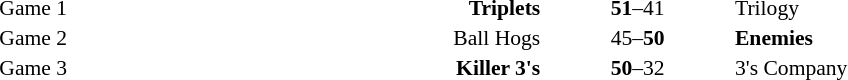<table style="width:100%;" cellspacing="1">
<tr>
<th width=15%></th>
<th width=25%></th>
<th width=10%></th>
<th width=25%></th>
</tr>
<tr style=font-size:90%>
<td align=right>Game 1</td>
<td align=right><strong>Triplets</strong></td>
<td align=center><strong>51</strong>–41</td>
<td>Trilogy</td>
<td></td>
</tr>
<tr style=font-size:90%>
<td align=right>Game 2</td>
<td align=right>Ball Hogs</td>
<td align=center>45–<strong>50</strong></td>
<td><strong>Enemies</strong></td>
<td></td>
</tr>
<tr style=font-size:90%>
<td align=right>Game 3</td>
<td align=right><strong>Killer 3's</strong></td>
<td align=center><strong>50</strong>–32</td>
<td>3's Company</td>
<td></td>
</tr>
</table>
